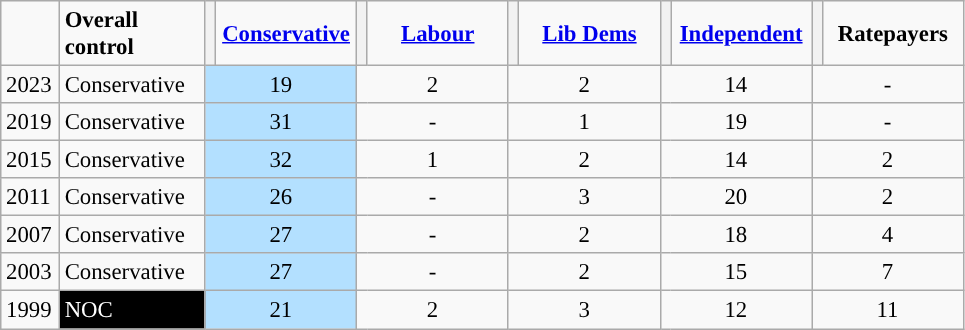<table class="wikitable" style="text-align:left; padding-left:1em; font-size: 95%">
<tr>
<td width=32></td>
<td width=90><strong>Overall control</strong></td>
<th style="background-color: "></th>
<td width=87 align="center"><strong><a href='#'>Conservative</a></strong></td>
<th style="background-color: "></th>
<td width=87 align="center"><strong><a href='#'>Labour</a></strong></td>
<th style="background-color: "></th>
<td width=87 align="center"><strong><a href='#'>Lib Dems</a></strong></td>
<th style="background-color: "></th>
<td width=87 align="center"><strong><a href='#'>Independent</a></strong></td>
<th style="background-color: "></th>
<td width=87 align="center"><strong>Ratepayers</strong></td>
</tr>
<tr>
<td>2023</td>
<td style="background:">Conservative</td>
<td colspan=2 align="center" style="background:#B3E0FF">19</td>
<td colspan=2 align="center">2</td>
<td colspan=2 align="center">2</td>
<td colspan=2 align="center">14</td>
<td colspan=2 align="center">-</td>
</tr>
<tr>
<td>2019</td>
<td style="background:">Conservative</td>
<td colspan=2 align="center" style="background:#B3E0FF">31</td>
<td colspan=2 align="center">-</td>
<td colspan=2 align="center">1</td>
<td colspan=2 align="center">19</td>
<td colspan=2 align="center">-</td>
</tr>
<tr>
<td>2015</td>
<td style="background:">Conservative</td>
<td colspan=2 align="center" style="background:#B3E0FF">32</td>
<td colspan=2 align="center">1</td>
<td colspan=2 align="center">2</td>
<td colspan=2 align="center">14</td>
<td colspan=2 align="center">2</td>
</tr>
<tr>
<td>2011</td>
<td style="background:">Conservative</td>
<td colspan=2 align="center" style="background:#B3E0FF">26</td>
<td colspan=2 align="center">-</td>
<td colspan=2 align="center">3</td>
<td colspan=2 align="center">20</td>
<td colspan=2 align="center">2</td>
</tr>
<tr>
<td>2007</td>
<td style="background:">Conservative</td>
<td colspan=2 align="center" style="background:#B3E0FF">27</td>
<td colspan=2 align="center">-</td>
<td colspan=2 align="center">2</td>
<td colspan=2 align="center">18</td>
<td colspan=2 align="center">4</td>
</tr>
<tr>
<td>2003</td>
<td style="background:">Conservative</td>
<td colspan=2 align="center" style="background:#B3E0FF">27</td>
<td colspan=2 align="center">-</td>
<td colspan=2 align="center">2</td>
<td colspan=2 align="center">15</td>
<td colspan=2 align="center">7</td>
</tr>
<tr>
<td>1999</td>
<td style="background:black; color:white">NOC</td>
<td colspan=2 align="center" style="background:#B3E0FF">21</td>
<td colspan=2 align="center">2</td>
<td colspan=2 align="center">3</td>
<td colspan=2 align="center">12</td>
<td colspan=2 align="center">11</td>
</tr>
</table>
